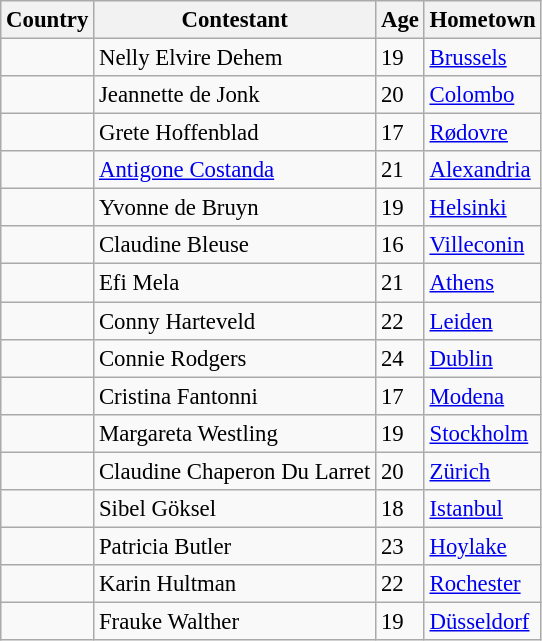<table class="wikitable sortable" style="font-size: 95%;">
<tr>
<th>Country</th>
<th>Contestant</th>
<th>Age</th>
<th>Hometown</th>
</tr>
<tr>
<td></td>
<td>Nelly Elvire Dehem</td>
<td>19</td>
<td><a href='#'>Brussels</a></td>
</tr>
<tr>
<td></td>
<td>Jeannette de Jonk</td>
<td>20</td>
<td><a href='#'>Colombo</a></td>
</tr>
<tr>
<td></td>
<td>Grete Hoffenblad</td>
<td>17</td>
<td><a href='#'>Rødovre</a></td>
</tr>
<tr>
<td></td>
<td><a href='#'>Antigone Costanda</a></td>
<td>21</td>
<td><a href='#'>Alexandria</a></td>
</tr>
<tr>
<td></td>
<td>Yvonne de Bruyn</td>
<td>19</td>
<td><a href='#'>Helsinki</a></td>
</tr>
<tr>
<td></td>
<td>Claudine Bleuse</td>
<td>16</td>
<td><a href='#'>Villeconin</a></td>
</tr>
<tr>
<td></td>
<td>Efi Mela</td>
<td>21</td>
<td><a href='#'>Athens</a></td>
</tr>
<tr>
<td></td>
<td>Conny Harteveld</td>
<td>22</td>
<td><a href='#'>Leiden</a></td>
</tr>
<tr>
<td></td>
<td>Connie Rodgers</td>
<td>24</td>
<td><a href='#'>Dublin</a></td>
</tr>
<tr>
<td></td>
<td>Cristina Fantonni</td>
<td>17</td>
<td><a href='#'>Modena</a></td>
</tr>
<tr>
<td></td>
<td>Margareta Westling</td>
<td>19</td>
<td><a href='#'>Stockholm</a></td>
</tr>
<tr>
<td></td>
<td>Claudine Chaperon Du Larret</td>
<td>20</td>
<td><a href='#'>Zürich</a></td>
</tr>
<tr>
<td></td>
<td>Sibel Göksel</td>
<td>18</td>
<td><a href='#'>Istanbul</a></td>
</tr>
<tr>
<td></td>
<td>Patricia Butler</td>
<td>23</td>
<td><a href='#'>Hoylake</a></td>
</tr>
<tr>
<td></td>
<td>Karin Hultman</td>
<td>22</td>
<td><a href='#'>Rochester</a></td>
</tr>
<tr>
<td></td>
<td>Frauke Walther</td>
<td>19</td>
<td><a href='#'>Düsseldorf</a></td>
</tr>
</table>
